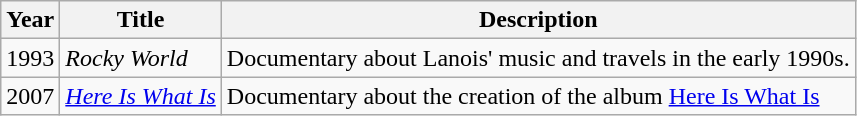<table class="wikitable">
<tr>
<th>Year</th>
<th>Title</th>
<th>Description</th>
</tr>
<tr>
<td>1993</td>
<td><em>Rocky World</em></td>
<td>Documentary about Lanois' music and travels in the early 1990s.</td>
</tr>
<tr>
<td>2007</td>
<td><em><a href='#'>Here Is What Is</a></em></td>
<td>Documentary about the creation of the album <a href='#'>Here Is What Is</a></td>
</tr>
</table>
